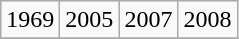<table class="wikitable">
<tr>
<td>1969</td>
<td>2005</td>
<td>2007</td>
<td>2008</td>
</tr>
<tr>
</tr>
</table>
